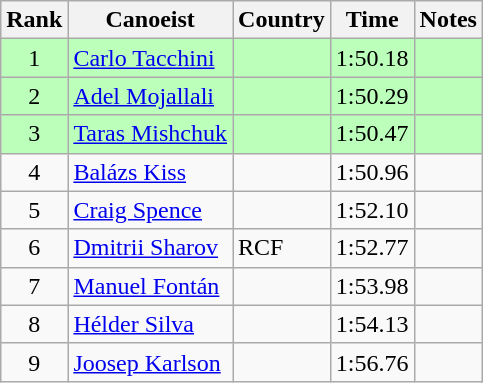<table class="wikitable" style="text-align:center">
<tr>
<th>Rank</th>
<th>Canoeist</th>
<th>Country</th>
<th>Time</th>
<th>Notes</th>
</tr>
<tr bgcolor=bbffbb>
<td>1</td>
<td align="left"><a href='#'>Carlo Tacchini</a></td>
<td align="left"></td>
<td>1:50.18</td>
<td></td>
</tr>
<tr bgcolor=bbffbb>
<td>2</td>
<td align="left"><a href='#'>Adel Mojallali</a></td>
<td align="left"></td>
<td>1:50.29</td>
<td></td>
</tr>
<tr bgcolor=bbffbb>
<td>3</td>
<td align="left"><a href='#'>Taras Mishchuk</a></td>
<td align="left"></td>
<td>1:50.47</td>
<td></td>
</tr>
<tr>
<td>4</td>
<td align="left"><a href='#'>Balázs Kiss</a></td>
<td align="left"></td>
<td>1:50.96</td>
<td></td>
</tr>
<tr>
<td>5</td>
<td align="left"><a href='#'>Craig Spence</a></td>
<td align="left"></td>
<td>1:52.10</td>
<td></td>
</tr>
<tr>
<td>6</td>
<td align="left"><a href='#'>Dmitrii Sharov</a></td>
<td align="left"> RCF</td>
<td>1:52.77</td>
<td></td>
</tr>
<tr>
<td>7</td>
<td align="left"><a href='#'>Manuel Fontán</a></td>
<td align="left"></td>
<td>1:53.98</td>
<td></td>
</tr>
<tr>
<td>8</td>
<td align="left"><a href='#'>Hélder Silva</a></td>
<td align="left"></td>
<td>1:54.13</td>
<td></td>
</tr>
<tr>
<td>9</td>
<td align="left"><a href='#'>Joosep Karlson</a></td>
<td align="left"></td>
<td>1:56.76</td>
<td></td>
</tr>
</table>
